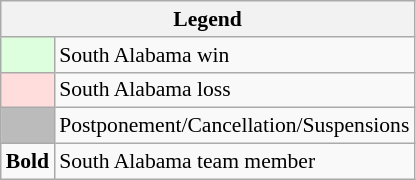<table class="wikitable" style="font-size:90%">
<tr>
<th colspan="2">Legend</th>
</tr>
<tr>
<td bgcolor="#ddffdd"> </td>
<td>South Alabama win</td>
</tr>
<tr>
<td bgcolor="#ffdddd"> </td>
<td>South Alabama loss</td>
</tr>
<tr>
<td bgcolor="#bbbbbb"> </td>
<td>Postponement/Cancellation/Suspensions</td>
</tr>
<tr>
<td><strong>Bold</strong></td>
<td>South Alabama team member</td>
</tr>
</table>
